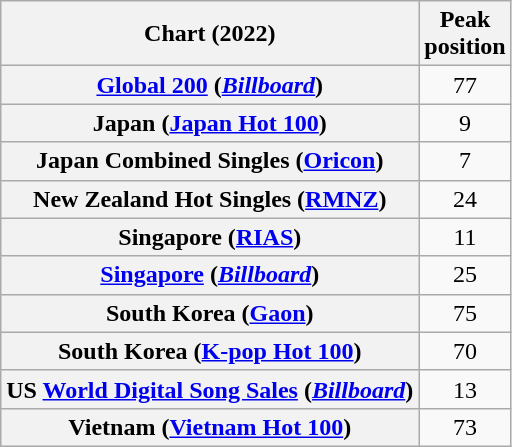<table class="wikitable sortable plainrowheaders" style="text-align:center">
<tr>
<th scope="col">Chart (2022)</th>
<th scope="col">Peak<br>position</th>
</tr>
<tr>
<th scope="row"><a href='#'>Global 200</a> (<em><a href='#'>Billboard</a></em>)</th>
<td>77</td>
</tr>
<tr>
<th scope="row">Japan (<a href='#'>Japan Hot 100</a>)</th>
<td>9</td>
</tr>
<tr>
<th scope="row">Japan Combined Singles (<a href='#'>Oricon</a>)</th>
<td>7</td>
</tr>
<tr>
<th scope="row">New Zealand Hot Singles (<a href='#'>RMNZ</a>)</th>
<td>24</td>
</tr>
<tr>
<th scope="row">Singapore (<a href='#'>RIAS</a>)</th>
<td>11</td>
</tr>
<tr>
<th scope="row"><a href='#'>Singapore</a> (<em><a href='#'>Billboard</a></em>)</th>
<td>25</td>
</tr>
<tr>
<th scope="row">South Korea (<a href='#'>Gaon</a>)</th>
<td>75</td>
</tr>
<tr>
<th scope="row">South Korea (<a href='#'>K-pop Hot 100</a>)</th>
<td>70</td>
</tr>
<tr>
<th scope="row">US <a href='#'>World Digital Song Sales</a> (<em><a href='#'>Billboard</a></em>)</th>
<td>13</td>
</tr>
<tr>
<th scope="row">Vietnam (<a href='#'>Vietnam Hot 100</a>)</th>
<td>73</td>
</tr>
</table>
